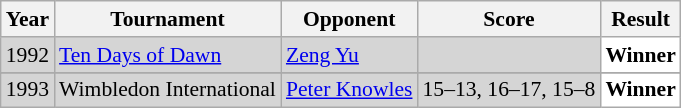<table class="sortable wikitable" style="font-size: 90%;">
<tr>
<th>Year</th>
<th>Tournament</th>
<th>Opponent</th>
<th>Score</th>
<th>Result</th>
</tr>
<tr style="background:#D5D5D5">
<td align="center">1992</td>
<td align="left"><a href='#'>Ten Days of Dawn</a></td>
<td align="left"> <a href='#'>Zeng Yu</a></td>
<td align="left"></td>
<td style="text-align:left; background:white"> <strong>Winner</strong></td>
</tr>
<tr>
</tr>
<tr style="background:#D5D5D5">
<td align="center">1993</td>
<td align="left">Wimbledon International</td>
<td align="left"> <a href='#'>Peter Knowles</a></td>
<td align="left">15–13, 16–17, 15–8</td>
<td style="text-align:left; background:white"> <strong>Winner</strong></td>
</tr>
</table>
